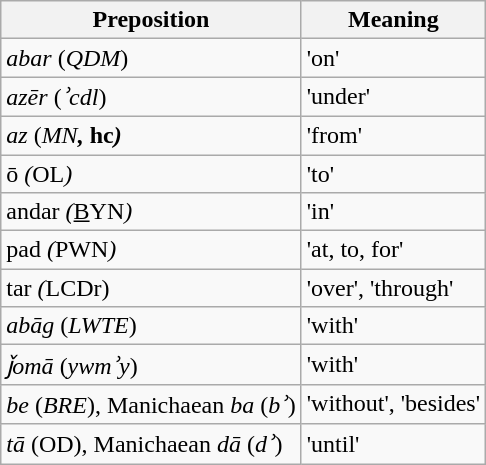<table class="wikitable">
<tr>
<th>Preposition</th>
<th>Meaning</th>
</tr>
<tr>
<td><em>abar</em> (<em>QDM</em>)</td>
<td>'on'</td>
</tr>
<tr>
<td><em>azēr</em> (<em>ʾcdl</em>)</td>
<td>'under'</td>
</tr>
<tr>
<td><em>az</em> (<em>MN<strong>, </em>hc<em>)</td>
<td>'from'</td>
</tr>
<tr>
<td></em>ō<em> (</em>OL<em>)</td>
<td>'to'</td>
</tr>
<tr>
<td></em>andar<em> (</em><u>B</u>YN<em>)</td>
<td>'in'</td>
</tr>
<tr>
<td></em>pad<em> (</em>PWN<em>)</td>
<td>'at,  to, for'</td>
</tr>
<tr>
<td></em>tar<em> (</em>LCDr</strong>)</td>
<td>'over',  'through'</td>
</tr>
<tr>
<td><em>abāg</em> (<em>LWTE</em>)</td>
<td>'with'</td>
</tr>
<tr>
<td><em>ǰomā</em> (<em>ywmʾy</em>)</td>
<td>'with'</td>
</tr>
<tr>
<td><em>be</em> (<em>BRE</em>), Manichaean <em>ba</em> (<em>bʾ</em>)</td>
<td>'without',  'besides'</td>
</tr>
<tr>
<td><em>tā</em> (OD), Manichaean <em>dā</em> (<em>dʾ</em>)</td>
<td>'until'</td>
</tr>
</table>
